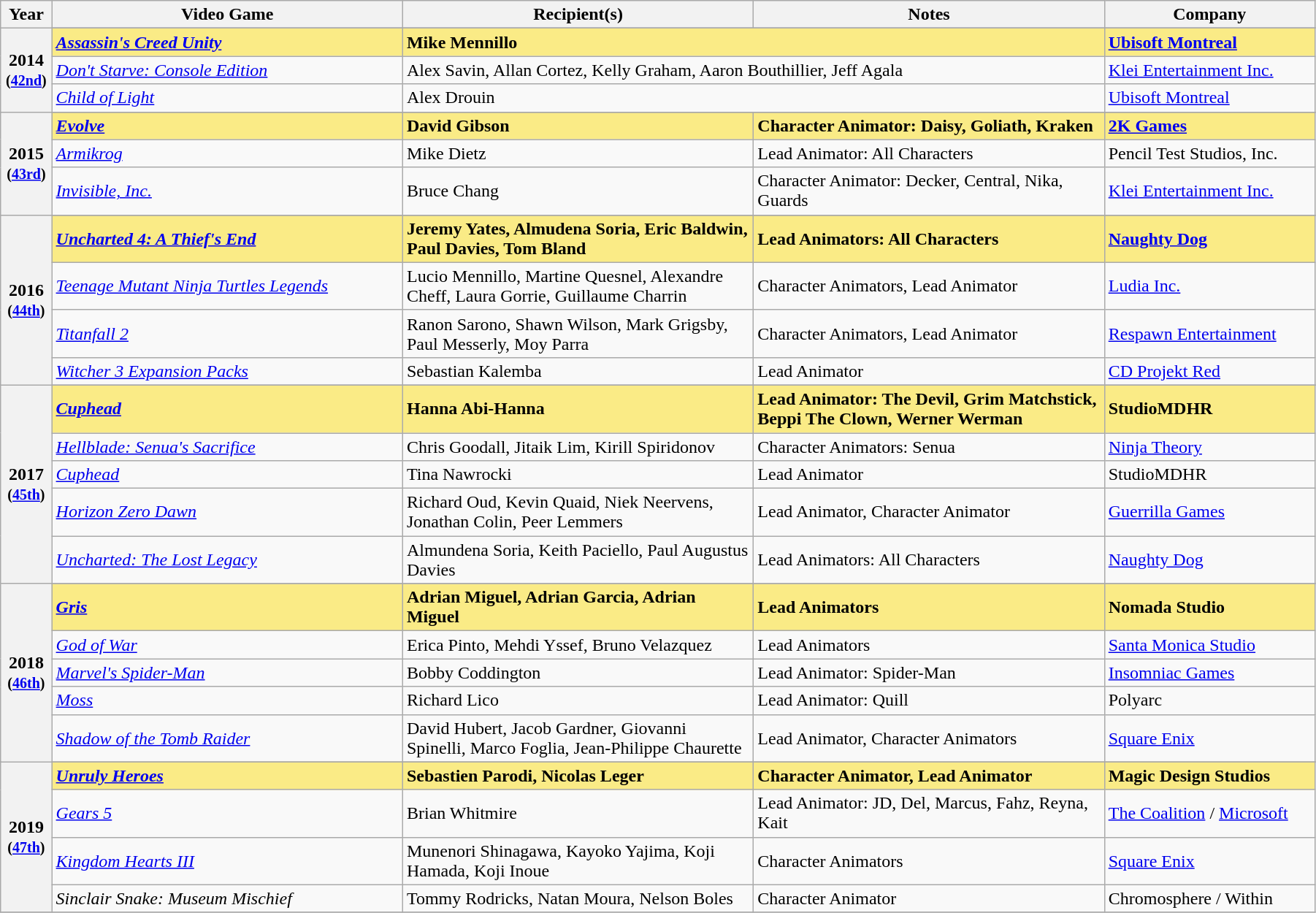<table class="wikitable" style="width:95%;">
<tr>
<th style="width:3%;">Year</th>
<th style="width:25%;">Video Game</th>
<th style="width:25%;">Recipient(s)</th>
<th style="width:25%;">Notes</th>
<th style="width:15%;">Company</th>
</tr>
<tr>
<th rowspan="4" style="text-align:center;">2014 <br><small>(<a href='#'>42nd</a>)</small><br></th>
</tr>
<tr style="background:#FAEB86;">
<td><strong><em><a href='#'>Assassin's Creed Unity</a></em></strong></td>
<td colspan="2"><strong>Mike Mennillo</strong></td>
<td><strong><a href='#'>Ubisoft Montreal</a></strong></td>
</tr>
<tr>
<td><em><a href='#'>Don't Starve: Console Edition</a></em></td>
<td colspan="2">Alex Savin, Allan Cortez, Kelly Graham, Aaron Bouthillier, Jeff Agala</td>
<td><a href='#'>Klei Entertainment Inc.</a></td>
</tr>
<tr>
<td><em><a href='#'>Child of Light</a></em></td>
<td colspan="2">Alex Drouin</td>
<td><a href='#'>Ubisoft Montreal</a></td>
</tr>
<tr>
<th rowspan="4" style="text-align:center;">2015 <br><small>(<a href='#'>43rd</a>)</small><br></th>
</tr>
<tr style="background:#FAEB86;">
<td><strong><em><a href='#'>Evolve</a></em></strong></td>
<td><strong>David Gibson</strong></td>
<td><strong>Character Animator: Daisy, Goliath, Kraken</strong></td>
<td><strong><a href='#'>2K Games</a></strong></td>
</tr>
<tr>
<td><em><a href='#'>Armikrog</a></em></td>
<td>Mike Dietz</td>
<td>Lead Animator: All Characters</td>
<td>Pencil Test Studios, Inc.</td>
</tr>
<tr>
<td><em><a href='#'>Invisible, Inc.</a></em></td>
<td>Bruce Chang</td>
<td>Character Animator: Decker, Central, Nika, Guards</td>
<td><a href='#'>Klei Entertainment Inc.</a></td>
</tr>
<tr>
<th rowspan="5" style="text-align:center;">2016 <br><small>(<a href='#'>44th</a>)</small><br></th>
</tr>
<tr style="background:#FAEB86;">
<td><strong><em><a href='#'>Uncharted 4: A Thief's End</a></em></strong></td>
<td><strong>Jeremy Yates, Almudena Soria, Eric Baldwin, Paul Davies, Tom Bland</strong></td>
<td><strong>Lead Animators: All Characters</strong></td>
<td><strong><a href='#'>Naughty Dog</a></strong></td>
</tr>
<tr>
<td><em><a href='#'>Teenage Mutant Ninja Turtles Legends</a></em></td>
<td>Lucio Mennillo, Martine Quesnel, Alexandre Cheff, Laura Gorrie, Guillaume Charrin</td>
<td>Character Animators, Lead Animator </td>
<td><a href='#'>Ludia Inc.</a></td>
</tr>
<tr>
<td><em><a href='#'>Titanfall 2</a></em></td>
<td>Ranon Sarono, Shawn Wilson, Mark Grigsby, Paul Messerly, Moy Parra</td>
<td>Character Animators, Lead Animator</td>
<td><a href='#'>Respawn Entertainment</a></td>
</tr>
<tr>
<td><em><a href='#'>Witcher 3 Expansion Packs</a></em></td>
<td>Sebastian Kalemba</td>
<td>Lead Animator</td>
<td><a href='#'>CD Projekt Red</a></td>
</tr>
<tr>
<th rowspan="6" style="text-align:center;">2017 <br><small>(<a href='#'>45th</a>)</small><br></th>
</tr>
<tr style="background:#FAEB86;">
<td><strong><em><a href='#'>Cuphead</a></em></strong></td>
<td><strong>Hanna Abi-Hanna</strong></td>
<td><strong>Lead Animator: The Devil, Grim Matchstick, Beppi The Clown, Werner Werman</strong></td>
<td><strong>StudioMDHR</strong></td>
</tr>
<tr>
<td><em><a href='#'>Hellblade: Senua's Sacrifice</a></em></td>
<td>Chris Goodall, Jitaik Lim, Kirill Spiridonov</td>
<td>Character Animators: Senua</td>
<td><a href='#'>Ninja Theory</a></td>
</tr>
<tr>
<td><em><a href='#'>Cuphead</a></em></td>
<td>Tina Nawrocki</td>
<td>Lead Animator </td>
<td>StudioMDHR</td>
</tr>
<tr>
<td><em><a href='#'>Horizon Zero Dawn</a></em></td>
<td>Richard Oud, Kevin Quaid, Niek Neervens, Jonathan Colin, Peer Lemmers</td>
<td>Lead Animator, Character Animator </td>
<td><a href='#'>Guerrilla Games</a></td>
</tr>
<tr>
<td><em><a href='#'>Uncharted: The Lost Legacy</a></em></td>
<td>Almundena Soria, Keith Paciello, Paul Augustus Davies</td>
<td>Lead Animators: All Characters</td>
<td><a href='#'>Naughty Dog</a></td>
</tr>
<tr>
<th rowspan="6" style="text-align:center;">2018 <br><small>(<a href='#'>46th</a>)</small><br></th>
</tr>
<tr style="background:#FAEB86;">
<td><strong><em><a href='#'>Gris</a></em></strong></td>
<td><strong>Adrian Miguel, Adrian Garcia, Adrian Miguel</strong></td>
<td><strong>Lead Animators </strong></td>
<td><strong>Nomada Studio</strong></td>
</tr>
<tr>
<td><em><a href='#'>God of War</a></em></td>
<td>Erica Pinto, Mehdi Yssef, Bruno Velazquez</td>
<td>Lead Animators </td>
<td><a href='#'>Santa Monica Studio</a></td>
</tr>
<tr>
<td><em><a href='#'>Marvel's Spider-Man</a></em></td>
<td>Bobby Coddington</td>
<td>Lead Animator: Spider-Man</td>
<td><a href='#'>Insomniac Games</a></td>
</tr>
<tr>
<td><em><a href='#'>Moss</a></em></td>
<td>Richard Lico</td>
<td>Lead Animator: Quill</td>
<td>Polyarc</td>
</tr>
<tr>
<td><em><a href='#'>Shadow of the Tomb Raider</a></em></td>
<td>David Hubert, Jacob Gardner, Giovanni Spinelli, Marco Foglia, Jean-Philippe Chaurette</td>
<td>Lead Animator, Character Animators </td>
<td><a href='#'>Square Enix</a></td>
</tr>
<tr>
<th rowspan="5" style="text-align:center;">2019 <br><small>(<a href='#'>47th</a>)</small><br></th>
</tr>
<tr style="background:#FAEB86;">
<td><strong><em><a href='#'>Unruly Heroes</a></em></strong></td>
<td><strong>Sebastien Parodi, Nicolas Leger</strong></td>
<td><strong>Character Animator, Lead Animator</strong> </td>
<td><strong>Magic Design Studios</strong></td>
</tr>
<tr>
<td><em><a href='#'>Gears 5</a></em></td>
<td>Brian Whitmire</td>
<td>Lead Animator: JD, Del, Marcus, Fahz, Reyna, Kait</td>
<td><a href='#'>The Coalition</a> / <a href='#'>Microsoft</a></td>
</tr>
<tr>
<td><em><a href='#'>Kingdom Hearts III</a></em></td>
<td>Munenori Shinagawa, Kayoko Yajima, Koji Hamada, Koji Inoue</td>
<td>Character Animators </td>
<td><a href='#'>Square Enix</a></td>
</tr>
<tr>
<td><em>Sinclair Snake: Museum Mischief</em></td>
<td>Tommy Rodricks, Natan Moura, Nelson Boles</td>
<td>Character Animator </td>
<td>Chromosphere / Within</td>
</tr>
<tr>
</tr>
</table>
